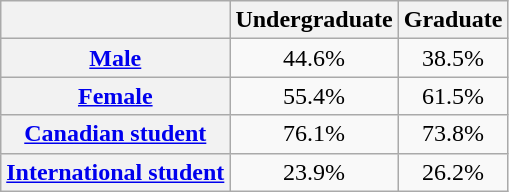<table style="text-align:center;" class="wikitable">
<tr>
<th></th>
<th>Undergraduate</th>
<th>Graduate</th>
</tr>
<tr>
<th><a href='#'>Male</a></th>
<td>44.6%</td>
<td>38.5%</td>
</tr>
<tr>
<th><a href='#'>Female</a></th>
<td>55.4%</td>
<td>61.5%</td>
</tr>
<tr>
<th><a href='#'>Canadian student</a></th>
<td>76.1%</td>
<td>73.8%</td>
</tr>
<tr>
<th><a href='#'>International student</a></th>
<td>23.9%</td>
<td>26.2%</td>
</tr>
</table>
